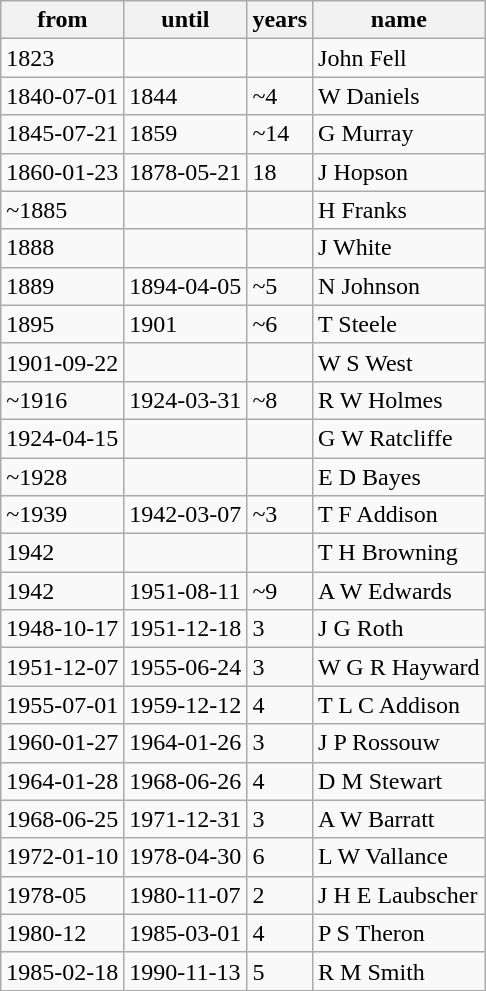<table class="wikitable sortable" border="1">
<tr>
<th>from</th>
<th>until</th>
<th>years</th>
<th>name</th>
</tr>
<tr>
<td>1823</td>
<td></td>
<td></td>
<td>John Fell</td>
</tr>
<tr>
<td>1840-07-01</td>
<td>1844</td>
<td>~4</td>
<td>W Daniels</td>
</tr>
<tr>
<td>1845-07-21</td>
<td>1859</td>
<td>~14</td>
<td>G Murray</td>
</tr>
<tr>
<td>1860-01-23</td>
<td>1878-05-21</td>
<td>18</td>
<td>J Hopson</td>
</tr>
<tr>
<td>~1885</td>
<td></td>
<td></td>
<td>H Franks</td>
</tr>
<tr>
<td>1888</td>
<td></td>
<td></td>
<td>J White</td>
</tr>
<tr>
<td>1889</td>
<td>1894-04-05</td>
<td>~5</td>
<td>N Johnson</td>
</tr>
<tr>
<td>1895</td>
<td>1901</td>
<td>~6</td>
<td>T Steele</td>
</tr>
<tr>
<td>1901-09-22</td>
<td></td>
<td></td>
<td>W S West</td>
</tr>
<tr>
<td>~1916</td>
<td>1924-03-31</td>
<td>~8</td>
<td>R W Holmes</td>
</tr>
<tr>
<td>1924-04-15</td>
<td></td>
<td></td>
<td>G W Ratcliffe</td>
</tr>
<tr>
<td>~1928</td>
<td></td>
<td></td>
<td>E D Bayes</td>
</tr>
<tr>
<td>~1939</td>
<td>1942-03-07</td>
<td>~3</td>
<td>T F Addison</td>
</tr>
<tr>
<td>1942</td>
<td></td>
<td></td>
<td>T H Browning</td>
</tr>
<tr>
<td>1942</td>
<td>1951-08-11</td>
<td>~9</td>
<td>A W Edwards</td>
</tr>
<tr>
<td>1948-10-17</td>
<td>1951-12-18</td>
<td>3</td>
<td>J G Roth</td>
</tr>
<tr>
<td>1951-12-07</td>
<td>1955-06-24</td>
<td>3</td>
<td>W G R Hayward</td>
</tr>
<tr>
<td>1955-07-01</td>
<td>1959-12-12</td>
<td>4</td>
<td>T L C Addison</td>
</tr>
<tr>
<td>1960-01-27</td>
<td>1964-01-26</td>
<td>3</td>
<td>J P Rossouw</td>
</tr>
<tr>
<td>1964-01-28</td>
<td>1968-06-26</td>
<td>4</td>
<td>D M Stewart</td>
</tr>
<tr>
<td>1968-06-25</td>
<td>1971-12-31</td>
<td>3</td>
<td>A W Barratt</td>
</tr>
<tr>
<td>1972-01-10</td>
<td>1978-04-30</td>
<td>6</td>
<td>L W Vallance</td>
</tr>
<tr>
<td>1978-05</td>
<td>1980-11-07</td>
<td>2</td>
<td>J H E Laubscher</td>
</tr>
<tr>
<td>1980-12</td>
<td>1985-03-01</td>
<td>4</td>
<td>P S Theron</td>
</tr>
<tr>
<td>1985-02-18</td>
<td>1990-11-13</td>
<td>5</td>
<td>R M Smith</td>
</tr>
</table>
